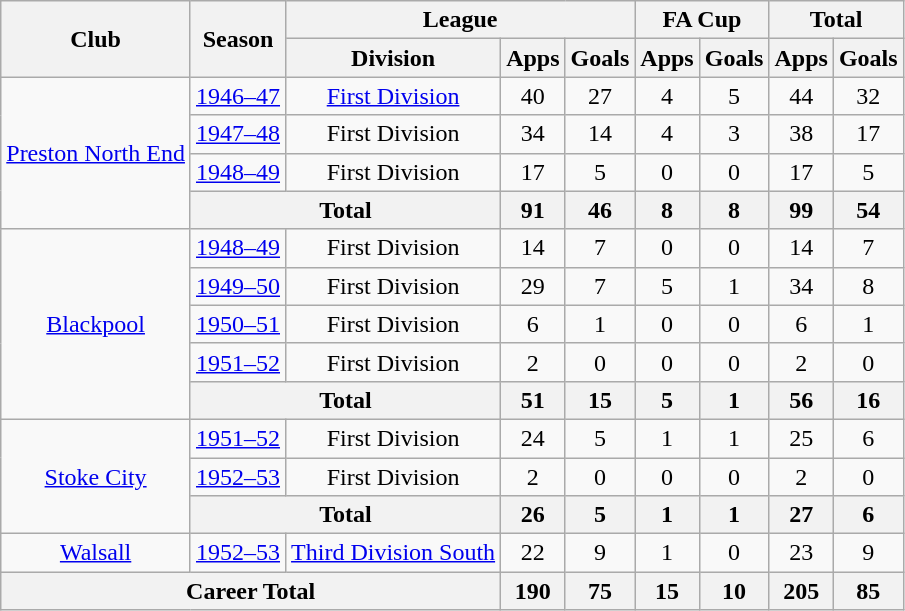<table class="wikitable" style="text-align: center;">
<tr>
<th rowspan="2">Club</th>
<th rowspan="2">Season</th>
<th colspan="3">League</th>
<th colspan="2">FA Cup</th>
<th colspan="2">Total</th>
</tr>
<tr>
<th>Division</th>
<th>Apps</th>
<th>Goals</th>
<th>Apps</th>
<th>Goals</th>
<th>Apps</th>
<th>Goals</th>
</tr>
<tr>
<td rowspan="4"><a href='#'>Preston North End</a></td>
<td><a href='#'>1946–47</a></td>
<td><a href='#'>First Division</a></td>
<td>40</td>
<td>27</td>
<td>4</td>
<td>5</td>
<td>44</td>
<td>32</td>
</tr>
<tr>
<td><a href='#'>1947–48</a></td>
<td>First Division</td>
<td>34</td>
<td>14</td>
<td>4</td>
<td>3</td>
<td>38</td>
<td>17</td>
</tr>
<tr>
<td><a href='#'>1948–49</a></td>
<td>First Division</td>
<td>17</td>
<td>5</td>
<td>0</td>
<td>0</td>
<td>17</td>
<td>5</td>
</tr>
<tr>
<th colspan=2>Total</th>
<th>91</th>
<th>46</th>
<th>8</th>
<th>8</th>
<th>99</th>
<th>54</th>
</tr>
<tr>
<td rowspan="5"><a href='#'>Blackpool</a></td>
<td><a href='#'>1948–49</a></td>
<td>First Division</td>
<td>14</td>
<td>7</td>
<td>0</td>
<td>0</td>
<td>14</td>
<td>7</td>
</tr>
<tr>
<td><a href='#'>1949–50</a></td>
<td>First Division</td>
<td>29</td>
<td>7</td>
<td>5</td>
<td>1</td>
<td>34</td>
<td>8</td>
</tr>
<tr>
<td><a href='#'>1950–51</a></td>
<td>First Division</td>
<td>6</td>
<td>1</td>
<td>0</td>
<td>0</td>
<td>6</td>
<td>1</td>
</tr>
<tr>
<td><a href='#'>1951–52</a></td>
<td>First Division</td>
<td>2</td>
<td>0</td>
<td>0</td>
<td>0</td>
<td>2</td>
<td>0</td>
</tr>
<tr>
<th colspan=2>Total</th>
<th>51</th>
<th>15</th>
<th>5</th>
<th>1</th>
<th>56</th>
<th>16</th>
</tr>
<tr>
<td rowspan="3"><a href='#'>Stoke City</a></td>
<td><a href='#'>1951–52</a></td>
<td>First Division</td>
<td>24</td>
<td>5</td>
<td>1</td>
<td>1</td>
<td>25</td>
<td>6</td>
</tr>
<tr>
<td><a href='#'>1952–53</a></td>
<td>First Division</td>
<td>2</td>
<td>0</td>
<td>0</td>
<td>0</td>
<td>2</td>
<td>0</td>
</tr>
<tr>
<th colspan=2>Total</th>
<th>26</th>
<th>5</th>
<th>1</th>
<th>1</th>
<th>27</th>
<th>6</th>
</tr>
<tr>
<td><a href='#'>Walsall</a></td>
<td><a href='#'>1952–53</a></td>
<td><a href='#'>Third Division South</a></td>
<td>22</td>
<td>9</td>
<td>1</td>
<td>0</td>
<td>23</td>
<td>9</td>
</tr>
<tr>
<th colspan="3">Career Total</th>
<th>190</th>
<th>75</th>
<th>15</th>
<th>10</th>
<th>205</th>
<th>85</th>
</tr>
</table>
